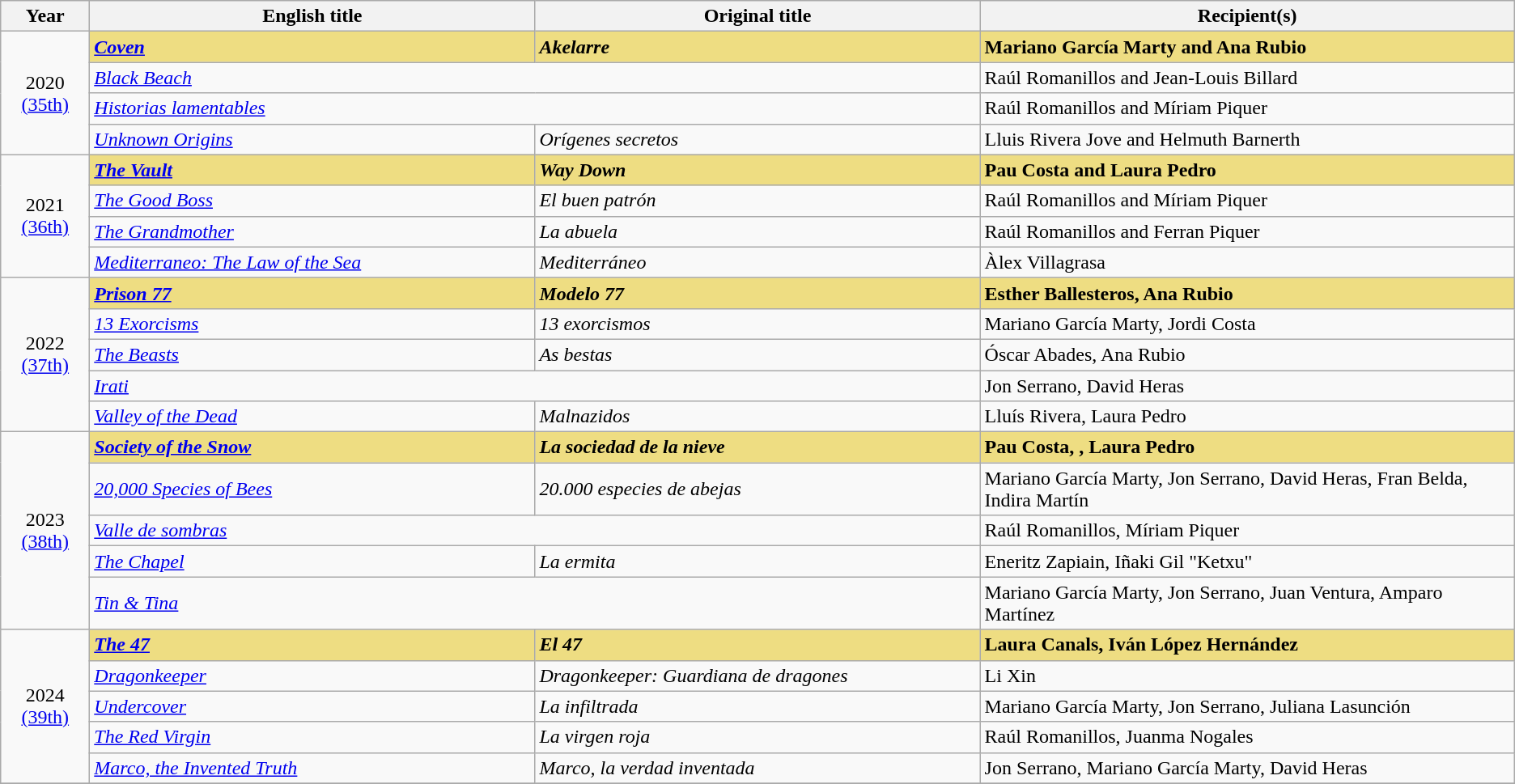<table class="wikitable sortable" style="text-align:left;"style="width:95%">
<tr>
<th scope="col" style="width:5%;">Year</th>
<th scope="col" style="width:25%;">English title</th>
<th scope="col" style="width:25%;">Original title</th>
<th scope="col" style="width:30%;">Recipient(s)</th>
</tr>
<tr>
<td rowspan="4" style="text-align:center;">2020<br><a href='#'>(35th)</a><br></td>
<td style="background:#eedd82;"><strong><em><a href='#'>Coven</a></em></strong></td>
<td style="background:#eedd82;"><strong><em>Akelarre</em></strong></td>
<td style="background:#eedd82;"><strong>Mariano García Marty and Ana Rubio</strong></td>
</tr>
<tr>
<td colspan="2"><em><a href='#'>Black Beach</a></em></td>
<td>Raúl Romanillos and Jean-Louis Billard</td>
</tr>
<tr>
<td colspan="2"><em><a href='#'>Historias lamentables</a></em></td>
<td>Raúl Romanillos and Míriam Piquer</td>
</tr>
<tr>
<td><em><a href='#'>Unknown Origins</a></em></td>
<td><em>Orígenes secretos</em></td>
<td>Lluis Rivera Jove and Helmuth Barnerth</td>
</tr>
<tr>
<td rowspan="4" style="text-align:center;">2021<br><a href='#'>(36th)</a><br></td>
<td style="background:#eedd82;"><strong><em><a href='#'>The Vault</a></em></strong></td>
<td style="background:#eedd82;"><strong><em>Way Down</em></strong></td>
<td style="background:#eedd82;"><strong>Pau Costa and Laura Pedro</strong></td>
</tr>
<tr>
<td><em><a href='#'>The Good Boss</a></em></td>
<td><em>El buen patrón</em></td>
<td>Raúl Romanillos and Míriam Piquer</td>
</tr>
<tr>
<td><em><a href='#'>The Grandmother</a></em></td>
<td><em>La abuela</em></td>
<td>Raúl Romanillos and Ferran Piquer</td>
</tr>
<tr>
<td><em><a href='#'>Mediterraneo: The Law of the Sea</a></em></td>
<td><em>Mediterráneo</em></td>
<td>Àlex Villagrasa</td>
</tr>
<tr>
<td rowspan="5" style="text-align:center;">2022<br><a href='#'>(37th)</a><br></td>
<td style="background:#eedd82;"><strong><em><a href='#'>Prison 77</a></em></strong></td>
<td style="background:#eedd82;"><strong><em>Modelo 77</em></strong></td>
<td style="background:#eedd82;"><strong>Esther Ballesteros, Ana Rubio</strong></td>
</tr>
<tr>
<td><em><a href='#'>13 Exorcisms</a></em></td>
<td><em>13 exorcismos</em></td>
<td>Mariano García Marty, Jordi Costa</td>
</tr>
<tr>
<td><em><a href='#'>The Beasts</a></em></td>
<td><em>As bestas</em></td>
<td>Óscar Abades, Ana Rubio</td>
</tr>
<tr>
<td colspan="2"><em><a href='#'>Irati</a></em></td>
<td>Jon Serrano, David Heras</td>
</tr>
<tr>
<td><em><a href='#'>Valley of the Dead</a></em></td>
<td><em>Malnazidos</em></td>
<td>Lluís Rivera, Laura Pedro</td>
</tr>
<tr>
<td rowspan="5" style="text-align:center;">2023<br><a href='#'>(38th)</a><br></td>
<td style="background:#eedd82;"><strong><em><a href='#'>Society of the Snow</a></em></strong></td>
<td style="background:#eedd82;"><strong><em>La sociedad de la nieve</em></strong></td>
<td style="background:#eedd82;"><strong>Pau Costa, , Laura Pedro</strong></td>
</tr>
<tr>
<td><em><a href='#'>20,000 Species of Bees</a></em></td>
<td><em>20.000 especies de abejas</em></td>
<td>Mariano García Marty, Jon Serrano, David Heras, Fran Belda, Indira Martín</td>
</tr>
<tr>
<td colspan="2"><em><a href='#'>Valle de sombras</a></em></td>
<td>Raúl Romanillos, Míriam Piquer</td>
</tr>
<tr>
<td><em><a href='#'>The Chapel</a></em></td>
<td><em>La ermita</em></td>
<td>Eneritz Zapiain, Iñaki Gil "Ketxu"</td>
</tr>
<tr>
<td colspan="2"><em><a href='#'>Tin & Tina</a></em></td>
<td>Mariano García Marty, Jon Serrano, Juan Ventura, Amparo Martínez</td>
</tr>
<tr>
<td rowspan="5" style="text-align:center;">2024<br><a href='#'>(39th)</a><br></td>
<td style="background:#eedd82;"><strong><em><a href='#'>The 47</a></em></strong></td>
<td style="background:#eedd82;"><strong><em>El 47</em></strong></td>
<td style="background:#eedd82;"><strong>Laura Canals, Iván López Hernández</strong></td>
</tr>
<tr>
<td><em><a href='#'>Dragonkeeper</a></em></td>
<td><em>Dragonkeeper: Guardiana de dragones</em></td>
<td>Li Xin</td>
</tr>
<tr>
<td><em><a href='#'>Undercover</a></em></td>
<td><em>La infiltrada</em></td>
<td>Mariano García Marty, Jon Serrano, Juliana Lasunción</td>
</tr>
<tr>
<td><em><a href='#'>The Red Virgin</a></em></td>
<td><em>La virgen roja</em></td>
<td>Raúl Romanillos, Juanma Nogales</td>
</tr>
<tr>
<td><em><a href='#'>Marco, the Invented Truth</a></em></td>
<td><em>Marco, la verdad inventada</em></td>
<td>Jon Serrano, Mariano García Marty, David Heras</td>
</tr>
<tr>
</tr>
</table>
